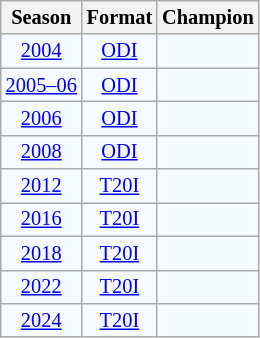<table class="wikitable floatright" style="background:#F5FAFF; text-align:center; font-size:85%">
<tr>
<th>Season</th>
<th>Format</th>
<th>Champion</th>
</tr>
<tr>
<td><a href='#'>2004</a></td>
<td><a href='#'>ODI</a></td>
<td style="text-align:left"></td>
</tr>
<tr>
<td><a href='#'>2005–06</a></td>
<td><a href='#'>ODI</a></td>
<td style="text-align:left"> </td>
</tr>
<tr>
<td><a href='#'>2006</a></td>
<td><a href='#'>ODI</a></td>
<td style="text-align:left"> </td>
</tr>
<tr>
<td><a href='#'>2008</a></td>
<td><a href='#'>ODI</a></td>
<td style="text-align:left"> </td>
</tr>
<tr>
<td><a href='#'>2012</a></td>
<td><a href='#'>T20I</a></td>
<td style="text-align:left"> </td>
</tr>
<tr>
<td><a href='#'>2016</a></td>
<td><a href='#'>T20I</a></td>
<td style="text-align:left"> </td>
</tr>
<tr>
<td><a href='#'>2018</a></td>
<td><a href='#'>T20I</a></td>
<td style="text-align:left"></td>
</tr>
<tr i>
<td><a href='#'>2022</a></td>
<td><a href='#'>T20I</a></td>
<td style="text-align:left"> </td>
</tr>
<tr>
<td><a href='#'>2024</a></td>
<td><a href='#'>T20I</a></td>
<td style="text-align:left"></td>
</tr>
</table>
